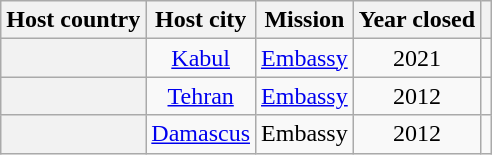<table class="wikitable plainrowheaders" style="text-align:center;">
<tr>
<th scope="col">Host country</th>
<th scope="col">Host city</th>
<th scope="col">Mission</th>
<th scope="col">Year closed</th>
<th scope="col"></th>
</tr>
<tr>
<th scope="row"></th>
<td><a href='#'>Kabul</a></td>
<td><a href='#'>Embassy</a></td>
<td>2021</td>
<td></td>
</tr>
<tr>
<th scope="row"></th>
<td><a href='#'>Tehran</a></td>
<td><a href='#'>Embassy</a></td>
<td>2012</td>
<td></td>
</tr>
<tr>
<th scope="row"></th>
<td><a href='#'>Damascus</a></td>
<td>Embassy</td>
<td>2012</td>
<td></td>
</tr>
</table>
